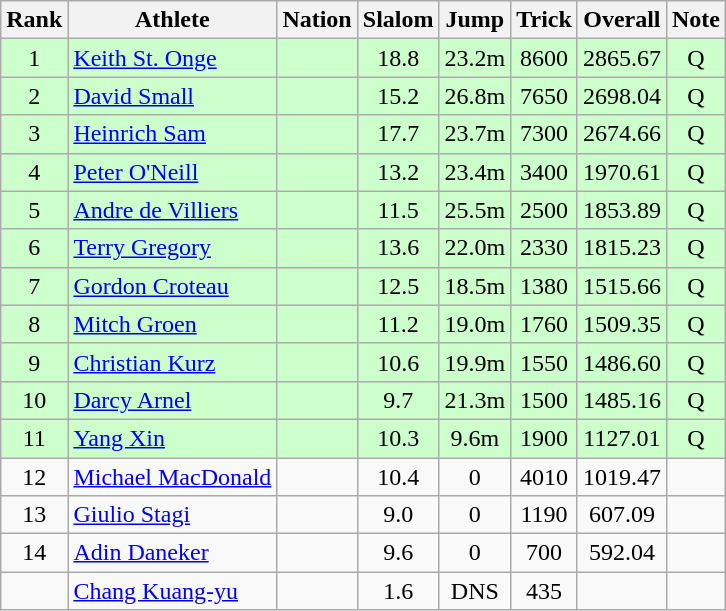<table class="wikitable sortable" style="text-align:center">
<tr>
<th>Rank</th>
<th>Athlete</th>
<th>Nation</th>
<th>Slalom</th>
<th>Jump</th>
<th>Trick</th>
<th>Overall</th>
<th>Note</th>
</tr>
<tr bgcolor=ccffcc>
<td>1</td>
<td align=left><a href='#'>Keith St. Onge</a></td>
<td align=left></td>
<td>18.8</td>
<td>23.2m</td>
<td>8600</td>
<td>2865.67</td>
<td>Q</td>
</tr>
<tr bgcolor=ccffcc>
<td>2</td>
<td align=left><a href='#'>David Small</a></td>
<td align=left></td>
<td>15.2</td>
<td>26.8m</td>
<td>7650</td>
<td>2698.04</td>
<td>Q</td>
</tr>
<tr bgcolor=ccffcc>
<td>3</td>
<td align=left><a href='#'>Heinrich Sam</a></td>
<td align=left></td>
<td>17.7</td>
<td>23.7m</td>
<td>7300</td>
<td>2674.66</td>
<td>Q</td>
</tr>
<tr bgcolor=ccffcc>
<td>4</td>
<td align=left><a href='#'>Peter O'Neill</a></td>
<td align=left></td>
<td>13.2</td>
<td>23.4m</td>
<td>3400</td>
<td>1970.61</td>
<td>Q</td>
</tr>
<tr bgcolor=ccffcc>
<td>5</td>
<td align=left><a href='#'>Andre de Villiers</a></td>
<td align=left></td>
<td>11.5</td>
<td>25.5m</td>
<td>2500</td>
<td>1853.89</td>
<td>Q</td>
</tr>
<tr bgcolor=ccffcc>
<td>6</td>
<td align=left><a href='#'>Terry Gregory</a></td>
<td align=left></td>
<td>13.6</td>
<td>22.0m</td>
<td>2330</td>
<td>1815.23</td>
<td>Q</td>
</tr>
<tr bgcolor=ccffcc>
<td>7</td>
<td align=left><a href='#'>Gordon Croteau</a></td>
<td align=left></td>
<td>12.5</td>
<td>18.5m</td>
<td>1380</td>
<td>1515.66</td>
<td>Q</td>
</tr>
<tr bgcolor=ccffcc>
<td>8</td>
<td align=left><a href='#'>Mitch Groen</a></td>
<td align=left></td>
<td>11.2</td>
<td>19.0m</td>
<td>1760</td>
<td>1509.35</td>
<td>Q</td>
</tr>
<tr bgcolor=ccffcc>
<td>9</td>
<td align=left><a href='#'>Christian Kurz</a></td>
<td align=left></td>
<td>10.6</td>
<td>19.9m</td>
<td>1550</td>
<td>1486.60</td>
<td>Q</td>
</tr>
<tr bgcolor=ccffcc>
<td>10</td>
<td align=left><a href='#'>Darcy Arnel</a></td>
<td align=left></td>
<td>9.7</td>
<td>21.3m</td>
<td>1500</td>
<td>1485.16</td>
<td>Q</td>
</tr>
<tr bgcolor=ccffcc>
<td>11</td>
<td align=left><a href='#'>Yang Xin</a></td>
<td align=left></td>
<td>10.3</td>
<td>9.6m</td>
<td>1900</td>
<td>1127.01</td>
<td>Q</td>
</tr>
<tr>
<td>12</td>
<td align=left><a href='#'>Michael MacDonald</a></td>
<td align=left></td>
<td>10.4</td>
<td>0</td>
<td>4010</td>
<td>1019.47</td>
<td></td>
</tr>
<tr>
<td>13</td>
<td align=left><a href='#'>Giulio Stagi</a></td>
<td align=left></td>
<td>9.0</td>
<td>0</td>
<td>1190</td>
<td>607.09</td>
<td></td>
</tr>
<tr>
<td>14</td>
<td align=left><a href='#'>Adin Daneker</a></td>
<td align=left></td>
<td>9.6</td>
<td>0</td>
<td>700</td>
<td>592.04</td>
<td></td>
</tr>
<tr>
<td></td>
<td align=left><a href='#'>Chang Kuang-yu</a></td>
<td align=left></td>
<td>1.6</td>
<td>DNS</td>
<td>435</td>
<td></td>
<td></td>
</tr>
</table>
